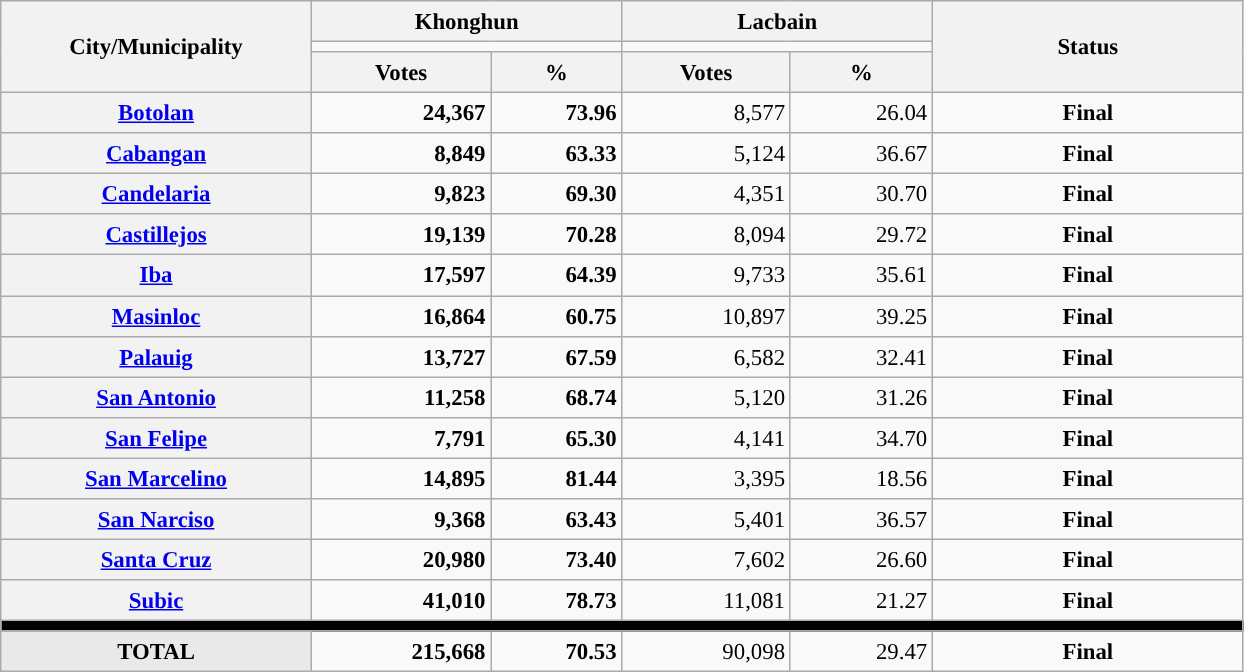<table class="wikitable collapsible collapsed" style="text-align:right; font-size:95%; line-height:20px;">
<tr>
<th rowspan="3" width="200">City/Municipality</th>
<th colspan="2" width="200">Khonghun</th>
<th colspan="2" width="200">Lacbain</th>
<th rowspan="3" width="200">Status</th>
</tr>
<tr>
<td colspan="2" style="background:"></td>
<td colspan="2" style="background:"></td>
</tr>
<tr>
<th>Votes</th>
<th>%</th>
<th>Votes</th>
<th>%</th>
</tr>
<tr>
<th><a href='#'>Botolan</a></th>
<td style="background:"><strong>24,367</strong></td>
<td style="background:"><strong>73.96</strong></td>
<td>8,577</td>
<td>26.04</td>
<td align="center" style="background:"><strong>Final</strong></td>
</tr>
<tr>
<th><a href='#'>Cabangan</a></th>
<td style="background:"><strong>8,849</strong></td>
<td style="background:"><strong>63.33</strong></td>
<td>5,124</td>
<td>36.67</td>
<td align="center" style="background:"><strong>Final</strong></td>
</tr>
<tr>
<th><a href='#'>Candelaria</a></th>
<td style="background:"><strong>9,823</strong></td>
<td style="background:"><strong>69.30</strong></td>
<td>4,351</td>
<td>30.70</td>
<td align="center" style="background:"><strong>Final</strong></td>
</tr>
<tr>
<th><a href='#'>Castillejos</a></th>
<td style="background:"><strong>19,139</strong></td>
<td style="background:"><strong>70.28</strong></td>
<td>8,094</td>
<td>29.72</td>
<td align="center" style="background:"><strong>Final</strong></td>
</tr>
<tr>
<th><a href='#'>Iba</a></th>
<td style="background:"><strong>17,597</strong></td>
<td style="background:"><strong>64.39</strong></td>
<td>9,733</td>
<td>35.61</td>
<td align="center" style="background:"><strong>Final</strong></td>
</tr>
<tr>
<th><a href='#'>Masinloc</a></th>
<td style="background:"><strong>16,864</strong></td>
<td style="background:"><strong>60.75</strong></td>
<td>10,897</td>
<td>39.25</td>
<td align="center" style="background:"><strong>Final</strong></td>
</tr>
<tr>
<th><a href='#'>Palauig</a></th>
<td style="background:"><strong>13,727</strong></td>
<td style="background:"><strong>67.59</strong></td>
<td>6,582</td>
<td>32.41</td>
<td align="center" style="background:"><strong>Final</strong></td>
</tr>
<tr>
<th><a href='#'>San Antonio</a></th>
<td style="background:"><strong>11,258</strong></td>
<td style="background:"><strong>68.74</strong></td>
<td>5,120</td>
<td>31.26</td>
<td align="center" style="background:"><strong>Final</strong></td>
</tr>
<tr>
<th><a href='#'>San Felipe</a></th>
<td style="background:"><strong>7,791</strong></td>
<td style="background:"><strong>65.30</strong></td>
<td>4,141</td>
<td>34.70</td>
<td align="center" style="background:"><strong>Final</strong></td>
</tr>
<tr>
<th><a href='#'>San Marcelino</a></th>
<td style="background:"><strong>14,895</strong></td>
<td style="background:"><strong>81.44</strong></td>
<td>3,395</td>
<td>18.56</td>
<td align="center" style="background:"><strong>Final</strong></td>
</tr>
<tr>
<th><a href='#'>San Narciso</a></th>
<td style="background:"><strong>9,368</strong></td>
<td style="background:"><strong>63.43</strong></td>
<td>5,401</td>
<td>36.57</td>
<td align="center" style="background:"><strong>Final</strong></td>
</tr>
<tr>
<th><a href='#'>Santa Cruz</a></th>
<td style="background:"><strong>20,980</strong></td>
<td style="background:"><strong>73.40</strong></td>
<td>7,602</td>
<td>26.60</td>
<td align="center" style="background:"><strong>Final</strong></td>
</tr>
<tr>
<th><a href='#'>Subic</a></th>
<td style="background:"><strong>41,010</strong></td>
<td style="background:"><strong>78.73</strong></td>
<td>11,081</td>
<td>21.27</td>
<td align="center" style="background:"><strong>Final</strong></td>
</tr>
<tr>
<td colspan="8" style="background-color:#000000;"></td>
</tr>
<tr>
<td style="background:#E9E9E9;" align="center"><strong>TOTAL</strong></td>
<td style="background:"><strong>215,668</strong></td>
<td style="background:"><strong>70.53</strong></td>
<td>90,098</td>
<td>29.47</td>
<td align="center" style="background:"><strong>Final</strong></td>
</tr>
</table>
